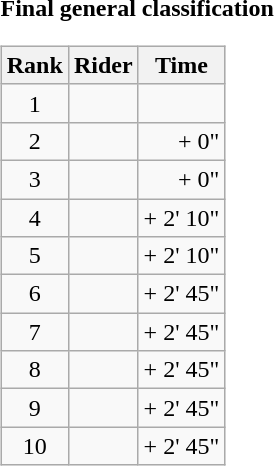<table>
<tr>
<td><strong>Final general classification</strong><br><table class="wikitable">
<tr>
<th scope="col">Rank</th>
<th scope="col">Rider</th>
<th scope="col">Time</th>
</tr>
<tr>
<td style="text-align:center;">1</td>
<td></td>
<td style="text-align:right;"></td>
</tr>
<tr>
<td style="text-align:center;">2</td>
<td></td>
<td style="text-align:right;">+ 0"</td>
</tr>
<tr>
<td style="text-align:center;">3</td>
<td></td>
<td style="text-align:right;">+ 0"</td>
</tr>
<tr>
<td style="text-align:center;">4</td>
<td></td>
<td style="text-align:right;">+ 2' 10"</td>
</tr>
<tr>
<td style="text-align:center;">5</td>
<td></td>
<td style="text-align:right;">+ 2' 10"</td>
</tr>
<tr>
<td style="text-align:center;">6</td>
<td></td>
<td style="text-align:right;">+ 2' 45"</td>
</tr>
<tr>
<td style="text-align:center;">7</td>
<td></td>
<td style="text-align:right;">+ 2' 45"</td>
</tr>
<tr>
<td style="text-align:center;">8</td>
<td></td>
<td style="text-align:right;">+ 2' 45"</td>
</tr>
<tr>
<td style="text-align:center;">9</td>
<td></td>
<td style="text-align:right;">+ 2' 45"</td>
</tr>
<tr>
<td style="text-align:center;">10</td>
<td></td>
<td style="text-align:right;">+ 2' 45"</td>
</tr>
</table>
</td>
</tr>
</table>
